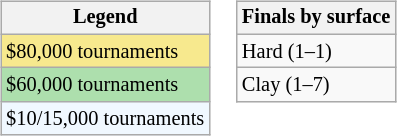<table>
<tr valign=top>
<td><br><table class=wikitable style="font-size:85%">
<tr>
<th>Legend</th>
</tr>
<tr style="background:#f7e98e;">
<td>$80,000 tournaments</td>
</tr>
<tr style="background:#addfad;">
<td>$60,000 tournaments</td>
</tr>
<tr style="background:#f0f8ff;">
<td>$10/15,000 tournaments</td>
</tr>
</table>
</td>
<td><br><table class=wikitable style="font-size:85%">
<tr>
<th>Finals by surface</th>
</tr>
<tr>
<td>Hard (1–1)</td>
</tr>
<tr>
<td>Clay (1–7)</td>
</tr>
</table>
</td>
</tr>
</table>
